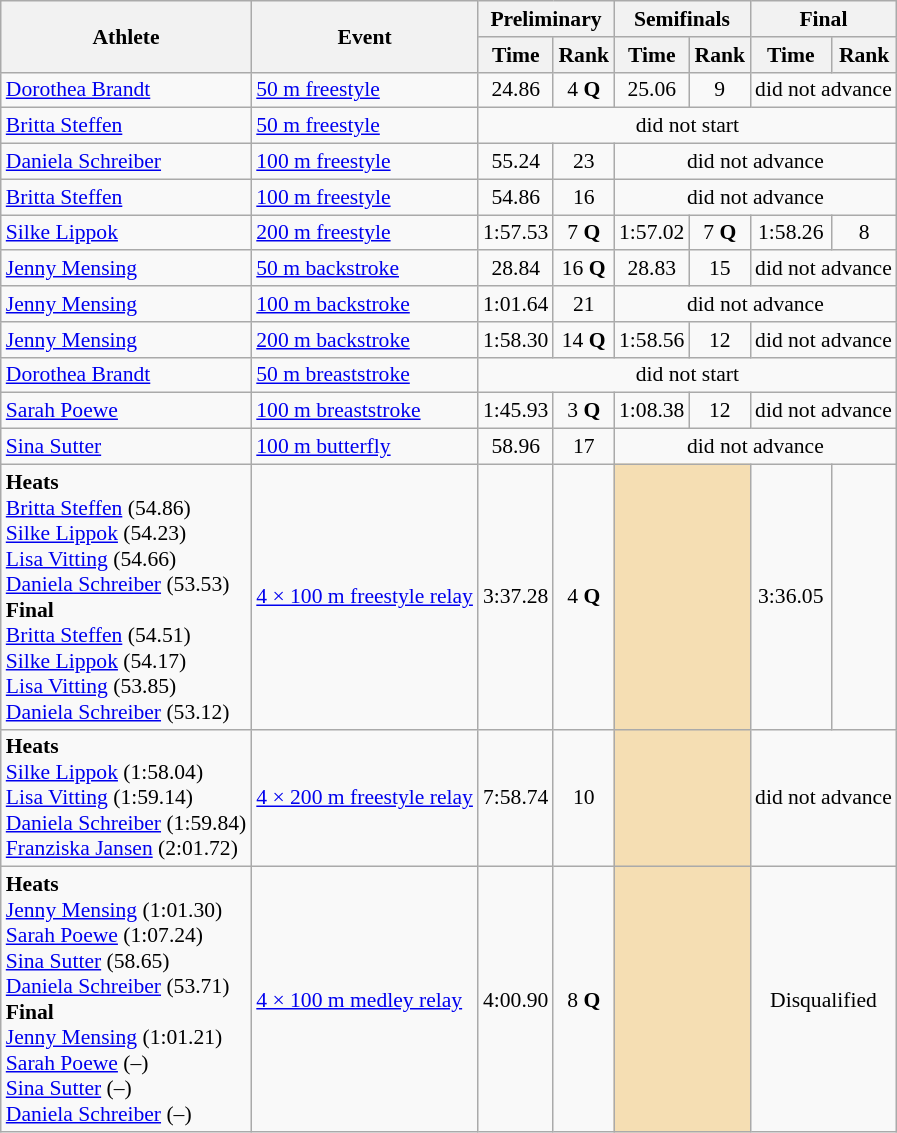<table class=wikitable style="font-size:90%">
<tr>
<th rowspan="2">Athlete</th>
<th rowspan="2">Event</th>
<th colspan="2">Preliminary</th>
<th colspan="2">Semifinals</th>
<th colspan="2">Final</th>
</tr>
<tr>
<th>Time</th>
<th>Rank</th>
<th>Time</th>
<th>Rank</th>
<th>Time</th>
<th>Rank</th>
</tr>
<tr>
<td rowspan="1"><a href='#'>Dorothea Brandt</a></td>
<td><a href='#'>50 m freestyle</a></td>
<td align=center>24.86</td>
<td align=center>4 <strong>Q</strong></td>
<td align=center>25.06</td>
<td align=center>9</td>
<td align=center colspan=2>did not advance</td>
</tr>
<tr>
<td rowspan="1"><a href='#'>Britta Steffen</a></td>
<td><a href='#'>50 m freestyle</a></td>
<td align=center colspan=6>did not start</td>
</tr>
<tr>
<td rowspan="1"><a href='#'>Daniela Schreiber</a></td>
<td><a href='#'>100 m freestyle</a></td>
<td align=center>55.24</td>
<td align=center>23</td>
<td align=center colspan=4>did not advance</td>
</tr>
<tr>
<td rowspan="1"><a href='#'>Britta Steffen</a></td>
<td><a href='#'>100 m freestyle</a></td>
<td align=center>54.86</td>
<td align=center>16</td>
<td align=center colspan=4>did not advance</td>
</tr>
<tr>
<td rowspan="1"><a href='#'>Silke Lippok</a></td>
<td><a href='#'>200 m freestyle</a></td>
<td align=center>1:57.53</td>
<td align=center>7 <strong>Q</strong></td>
<td align=center>1:57.02</td>
<td align=center>7 <strong>Q</strong></td>
<td align=center>1:58.26</td>
<td align=center>8</td>
</tr>
<tr>
<td rowspan="1"><a href='#'>Jenny Mensing</a></td>
<td><a href='#'>50 m backstroke</a></td>
<td align=center>28.84</td>
<td align=center>16 <strong>Q</strong></td>
<td align=center>28.83</td>
<td align=center>15</td>
<td align=center colspan=2>did not advance</td>
</tr>
<tr>
<td rowspan="1"><a href='#'>Jenny Mensing</a></td>
<td><a href='#'>100 m backstroke</a></td>
<td align=center>1:01.64</td>
<td align=center>21</td>
<td align=center colspan=4>did not advance</td>
</tr>
<tr>
<td rowspan="1"><a href='#'>Jenny Mensing</a></td>
<td><a href='#'>200 m backstroke</a></td>
<td align=center>1:58.30</td>
<td align=center>14 <strong>Q</strong></td>
<td align=center>1:58.56</td>
<td align=center>12</td>
<td align=center colspan=2>did not advance</td>
</tr>
<tr>
<td rowspan="1"><a href='#'>Dorothea Brandt</a></td>
<td><a href='#'>50 m breaststroke</a></td>
<td align=center colspan=6>did not start</td>
</tr>
<tr>
<td rowspan="1"><a href='#'>Sarah Poewe</a></td>
<td><a href='#'>100 m breaststroke</a></td>
<td align=center>1:45.93</td>
<td align=center>3 <strong>Q</strong></td>
<td align=center>1:08.38</td>
<td align=center>12</td>
<td align=center colspan=2>did not advance</td>
</tr>
<tr>
<td rowspan="1"><a href='#'>Sina Sutter</a></td>
<td><a href='#'>100 m butterfly</a></td>
<td align=center>58.96</td>
<td align=center>17</td>
<td align=center colspan=4>did not advance</td>
</tr>
<tr>
<td rowspan="1"><strong>Heats</strong><br><a href='#'>Britta Steffen</a> (54.86)<br><a href='#'>Silke Lippok</a> (54.23)<br><a href='#'>Lisa Vitting</a> (54.66)<br><a href='#'>Daniela Schreiber</a> (53.53)<br><strong>Final</strong><br><a href='#'>Britta Steffen</a> (54.51)<br><a href='#'>Silke Lippok</a> (54.17)<br><a href='#'>Lisa Vitting</a> (53.85)<br><a href='#'>Daniela Schreiber</a> (53.12)</td>
<td><a href='#'>4 × 100 m freestyle relay</a></td>
<td align=center>3:37.28</td>
<td align=center>4 <strong>Q</strong></td>
<td colspan= 2 bgcolor="wheat"></td>
<td align=center>3:36.05</td>
<td align=center></td>
</tr>
<tr>
<td rowspan="1"><strong>Heats</strong><br><a href='#'>Silke Lippok</a> (1:58.04)<br><a href='#'>Lisa Vitting</a> (1:59.14)<br><a href='#'>Daniela Schreiber</a> (1:59.84)<br><a href='#'>Franziska Jansen</a> (2:01.72)</td>
<td><a href='#'>4 × 200 m freestyle relay</a></td>
<td align=center>7:58.74</td>
<td align=center>10</td>
<td colspan= 2 bgcolor="wheat"></td>
<td align=center colspan=2>did not advance</td>
</tr>
<tr>
<td rowspan="1"><strong>Heats</strong><br><a href='#'>Jenny Mensing</a> (1:01.30)<br><a href='#'>Sarah Poewe</a> (1:07.24)<br><a href='#'>Sina Sutter</a> (58.65)<br><a href='#'>Daniela Schreiber</a> (53.71)<br><strong>Final</strong><br><a href='#'>Jenny Mensing</a> (1:01.21)<br><a href='#'>Sarah Poewe</a> (–)<br><a href='#'>Sina Sutter</a> (–)<br><a href='#'>Daniela Schreiber</a> (–)</td>
<td><a href='#'>4 × 100 m medley relay</a></td>
<td align=center>4:00.90</td>
<td align=center>8 <strong>Q</strong></td>
<td colspan= 2 bgcolor="wheat"></td>
<td align=center colspan=2>Disqualified</td>
</tr>
</table>
